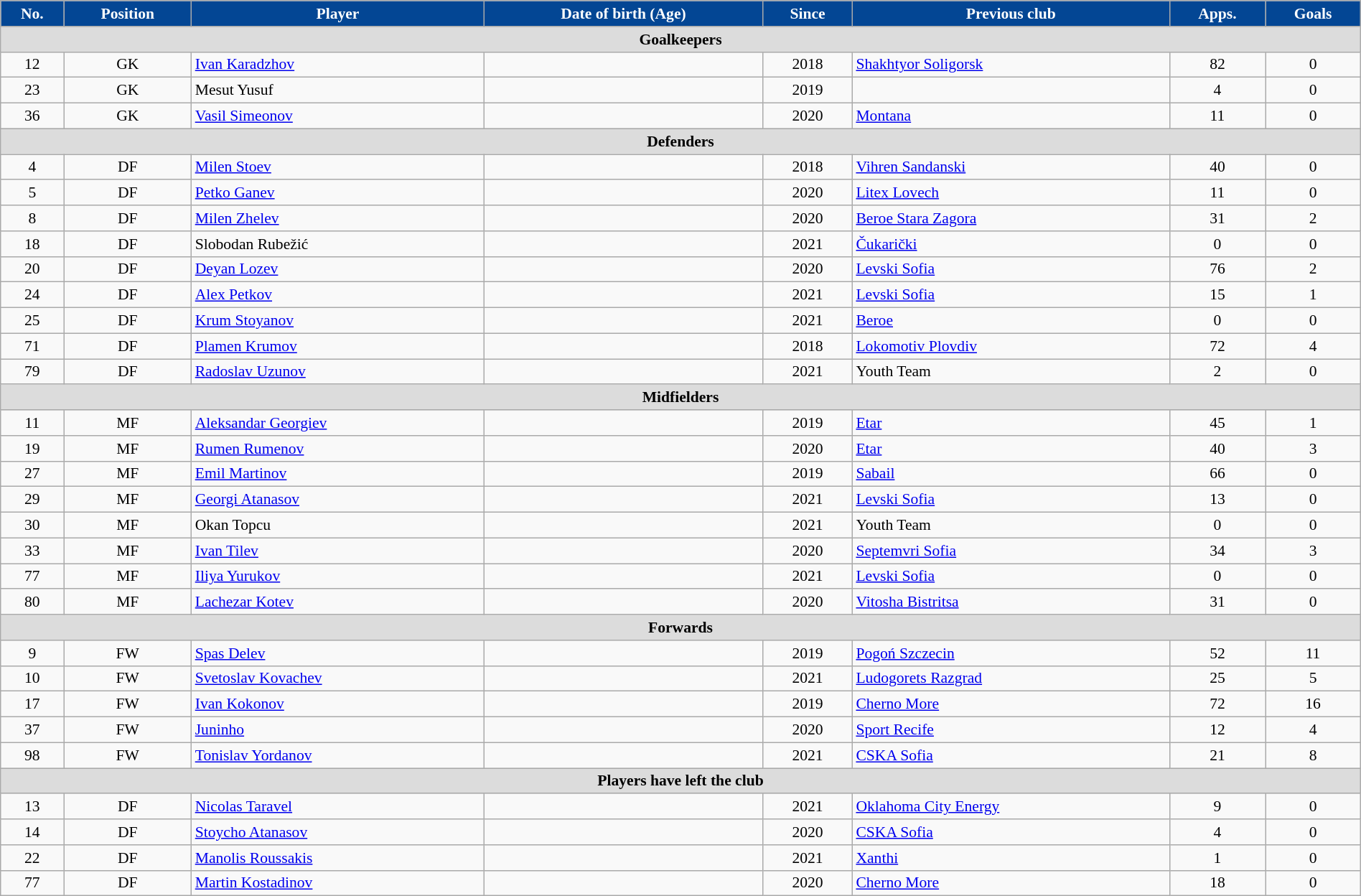<table class="wikitable"  style="text-align:center; font-size:90%; width:100%;">
<tr>
<th scope="col" style="background-color:#034694;color:#FFFFFF">No.</th>
<th scope="col" style="background-color:#034694;color:#FFFFFF">Position</th>
<th scope="col" style="background-color:#034694;color:#FFFFFF">Player</th>
<th scope="col" style="background-color:#034694;color:#FFFFFF">Date of birth (Age)</th>
<th scope="col" style="background-color:#034694;color:#FFFFFF">Since</th>
<th scope="col" style="background-color:#034694;color:#FFFFFF">Previous club</th>
<th scope="col" style="background-color:#034694;color:#FFFFFF">Apps.</th>
<th scope="col" style="background-color:#034694;color:#FFFFFF">Goals</th>
</tr>
<tr>
<th colspan="11"  style="background:#dcdcdc; text-align:center;">Goalkeepers</th>
</tr>
<tr>
<td>12</td>
<td>GK</td>
<td align=left> <a href='#'>Ivan Karadzhov</a></td>
<td></td>
<td>2018</td>
<td align=left> <a href='#'>Shakhtyor Soligorsk</a></td>
<td>82</td>
<td>0</td>
</tr>
<tr>
<td>23</td>
<td>GK</td>
<td align=left> Mesut Yusuf</td>
<td></td>
<td>2019</td>
<td></td>
<td>4</td>
<td>0</td>
</tr>
<tr>
<td>36</td>
<td>GK</td>
<td align=left> <a href='#'>Vasil Simeonov</a></td>
<td></td>
<td>2020</td>
<td align=left> <a href='#'>Montana</a></td>
<td>11</td>
<td>0</td>
</tr>
<tr>
<th colspan="11"  style="background:#dcdcdc; text-align:center;">Defenders</th>
</tr>
<tr>
<td>4</td>
<td>DF</td>
<td align=left> <a href='#'>Milen Stoev</a></td>
<td></td>
<td>2018</td>
<td align=left> <a href='#'>Vihren Sandanski</a></td>
<td>40</td>
<td>0</td>
</tr>
<tr>
<td>5</td>
<td>DF</td>
<td align=left> <a href='#'>Petko Ganev</a></td>
<td></td>
<td>2020</td>
<td align=left> <a href='#'>Litex Lovech</a></td>
<td>11</td>
<td>0</td>
</tr>
<tr>
<td>8</td>
<td>DF</td>
<td align=left> <a href='#'>Milen Zhelev</a></td>
<td></td>
<td>2020</td>
<td align=left> <a href='#'>Beroe Stara Zagora</a></td>
<td>31</td>
<td>2</td>
</tr>
<tr>
<td>18</td>
<td>DF</td>
<td align=left> Slobodan Rubežić</td>
<td></td>
<td>2021</td>
<td align=left> <a href='#'>Čukarički</a></td>
<td>0</td>
<td>0</td>
</tr>
<tr>
<td>20</td>
<td>DF</td>
<td align=left> <a href='#'>Deyan Lozev</a></td>
<td></td>
<td>2020</td>
<td align=left> <a href='#'>Levski Sofia</a></td>
<td>76</td>
<td>2</td>
</tr>
<tr>
<td>24</td>
<td>DF</td>
<td align=left> <a href='#'>Alex Petkov</a></td>
<td></td>
<td>2021</td>
<td align=left> <a href='#'>Levski Sofia</a></td>
<td>15</td>
<td>1</td>
</tr>
<tr>
<td>25</td>
<td>DF</td>
<td align=left> <a href='#'>Krum Stoyanov</a></td>
<td></td>
<td>2021</td>
<td align=left> <a href='#'>Beroe</a></td>
<td>0</td>
<td>0</td>
</tr>
<tr>
<td>71</td>
<td>DF</td>
<td align=left> <a href='#'>Plamen Krumov</a></td>
<td></td>
<td>2018</td>
<td align=left> <a href='#'>Lokomotiv Plovdiv</a></td>
<td>72</td>
<td>4</td>
</tr>
<tr>
<td>79</td>
<td>DF</td>
<td align=left> <a href='#'>Radoslav Uzunov</a></td>
<td></td>
<td>2021</td>
<td align=left>Youth Team</td>
<td>2</td>
<td>0</td>
</tr>
<tr>
<th colspan="11"  style="background:#dcdcdc; text-align:center;">Midfielders</th>
</tr>
<tr>
<td>11</td>
<td>MF</td>
<td align=left> <a href='#'>Aleksandar Georgiev</a></td>
<td></td>
<td>2019</td>
<td align=left> <a href='#'>Etar</a></td>
<td>45</td>
<td>1</td>
</tr>
<tr>
<td>19</td>
<td>MF</td>
<td align=left> <a href='#'>Rumen Rumenov</a></td>
<td></td>
<td>2020</td>
<td align=left> <a href='#'>Etar</a></td>
<td>40</td>
<td>3</td>
</tr>
<tr>
<td>27</td>
<td>MF</td>
<td align=left> <a href='#'>Emil Martinov</a></td>
<td></td>
<td>2019</td>
<td align=left> <a href='#'>Sabail</a></td>
<td>66</td>
<td>0</td>
</tr>
<tr>
<td>29</td>
<td>MF</td>
<td align=left> <a href='#'>Georgi Atanasov</a></td>
<td></td>
<td>2021</td>
<td align=left> <a href='#'>Levski Sofia</a></td>
<td>13</td>
<td>0</td>
</tr>
<tr>
<td>30</td>
<td>MF</td>
<td align=left> Okan Topcu</td>
<td></td>
<td>2021</td>
<td align=left>Youth Team</td>
<td>0</td>
<td>0</td>
</tr>
<tr>
<td>33</td>
<td>MF</td>
<td align=left> <a href='#'>Ivan Tilev</a></td>
<td></td>
<td>2020</td>
<td align=left> <a href='#'>Septemvri Sofia</a></td>
<td>34</td>
<td>3</td>
</tr>
<tr>
<td>77</td>
<td>MF</td>
<td align=left> <a href='#'>Iliya Yurukov</a></td>
<td></td>
<td>2021</td>
<td align=left> <a href='#'>Levski Sofia</a></td>
<td>0</td>
<td>0</td>
</tr>
<tr>
<td>80</td>
<td>MF</td>
<td align=left> <a href='#'>Lachezar Kotev</a></td>
<td></td>
<td>2020</td>
<td align=left> <a href='#'>Vitosha Bistritsa</a></td>
<td>31</td>
<td>0</td>
</tr>
<tr>
<th colspan="11"  style="background:#dcdcdc; text-align:center;">Forwards</th>
</tr>
<tr>
<td>9</td>
<td>FW</td>
<td align=left> <a href='#'>Spas Delev</a></td>
<td></td>
<td>2019</td>
<td align=left> <a href='#'>Pogoń Szczecin</a></td>
<td>52</td>
<td>11</td>
</tr>
<tr>
<td>10</td>
<td>FW</td>
<td align=left> <a href='#'>Svetoslav Kovachev</a></td>
<td></td>
<td>2021</td>
<td align=left> <a href='#'>Ludogorets Razgrad</a></td>
<td>25</td>
<td>5</td>
</tr>
<tr>
<td>17</td>
<td>FW</td>
<td align=left> <a href='#'>Ivan Kokonov</a></td>
<td></td>
<td>2019</td>
<td align=left> <a href='#'>Cherno More</a></td>
<td>72</td>
<td>16</td>
</tr>
<tr>
<td>37</td>
<td>FW</td>
<td align=left> <a href='#'>Juninho</a></td>
<td></td>
<td>2020</td>
<td align=left> <a href='#'>Sport Recife</a></td>
<td>12</td>
<td>4</td>
</tr>
<tr>
<td>98</td>
<td>FW</td>
<td align=left> <a href='#'>Tonislav Yordanov</a></td>
<td></td>
<td>2021</td>
<td align=left> <a href='#'>CSKA Sofia</a></td>
<td>21</td>
<td>8</td>
</tr>
<tr>
<th colspan="11"  style="background:#dcdcdc; text-align:center;">Players have left the club</th>
</tr>
<tr>
<td>13</td>
<td>DF</td>
<td align=left> <a href='#'>Nicolas Taravel</a></td>
<td></td>
<td>2021</td>
<td align=left> <a href='#'>Oklahoma City Energy</a></td>
<td>9</td>
<td>0</td>
</tr>
<tr>
<td>14</td>
<td>DF</td>
<td align=left> <a href='#'>Stoycho Atanasov</a></td>
<td></td>
<td>2020</td>
<td align=left> <a href='#'>CSKA Sofia</a></td>
<td>4</td>
<td>0</td>
</tr>
<tr>
<td>22</td>
<td>DF</td>
<td align=left> <a href='#'>Manolis Roussakis</a></td>
<td></td>
<td>2021</td>
<td align=left> <a href='#'>Xanthi</a></td>
<td>1</td>
<td>0</td>
</tr>
<tr>
<td>77</td>
<td>DF</td>
<td align=left> <a href='#'>Martin Kostadinov</a></td>
<td></td>
<td>2020</td>
<td align=left> <a href='#'>Cherno More</a></td>
<td>18</td>
<td>0</td>
</tr>
</table>
